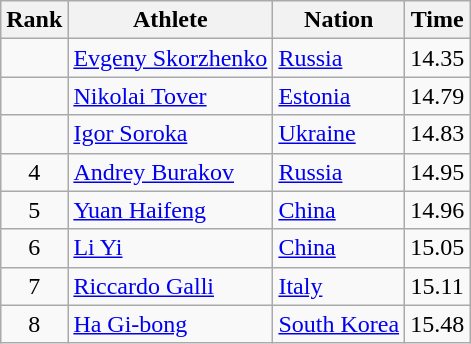<table class="wikitable sortable" style="text-align:center">
<tr>
<th>Rank</th>
<th>Athlete</th>
<th>Nation</th>
<th>Time</th>
</tr>
<tr>
<td></td>
<td align=left><a href='#'>Evgeny Skorzhenko</a></td>
<td align=left> <a href='#'>Russia</a></td>
<td>14.35</td>
</tr>
<tr>
<td></td>
<td align=left><a href='#'>Nikolai Tover</a></td>
<td align=left> <a href='#'>Estonia</a></td>
<td>14.79</td>
</tr>
<tr>
<td></td>
<td align=left><a href='#'>Igor Soroka</a></td>
<td align=left> <a href='#'>Ukraine</a></td>
<td>14.83</td>
</tr>
<tr>
<td>4</td>
<td align=left><a href='#'>Andrey Burakov</a></td>
<td align=left> <a href='#'>Russia</a></td>
<td>14.95</td>
</tr>
<tr>
<td>5</td>
<td align=left><a href='#'>Yuan Haifeng</a></td>
<td align=left> <a href='#'>China</a></td>
<td>14.96</td>
</tr>
<tr>
<td>6</td>
<td align=left><a href='#'>Li Yi</a></td>
<td align=left> <a href='#'>China</a></td>
<td>15.05</td>
</tr>
<tr>
<td>7</td>
<td align=left><a href='#'>Riccardo Galli</a></td>
<td align=left> <a href='#'>Italy</a></td>
<td>15.11</td>
</tr>
<tr>
<td>8</td>
<td align=left><a href='#'>Ha Gi-bong</a></td>
<td align=left> <a href='#'>South Korea</a></td>
<td>15.48</td>
</tr>
</table>
